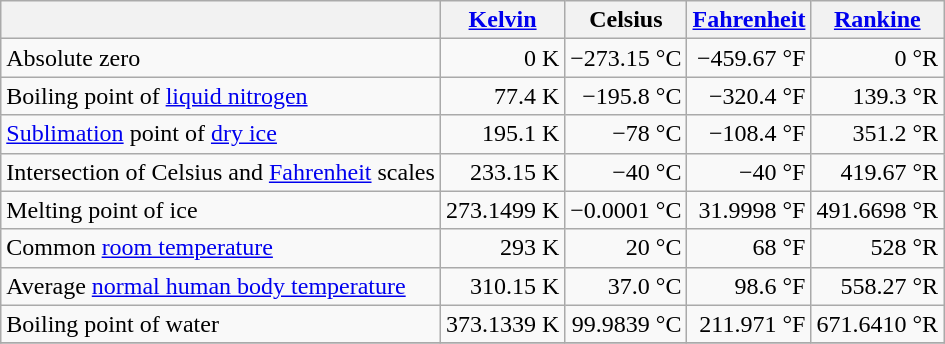<table class="wikitable" style="text-align: right;">
<tr>
<th></th>
<th><a href='#'>Kelvin</a></th>
<th>Celsius</th>
<th><a href='#'>Fahrenheit</a></th>
<th><a href='#'>Rankine</a></th>
</tr>
<tr>
<td style="text-align: left;">Absolute zero</td>
<td>0 K</td>
<td>−273.15 °C</td>
<td>−459.67 °F</td>
<td>0 °R</td>
</tr>
<tr>
<td style="text-align: left;">Boiling point of <a href='#'>liquid nitrogen</a></td>
<td>77.4 K</td>
<td>−195.8 °C</td>
<td>−320.4 °F</td>
<td>139.3 °R</td>
</tr>
<tr>
<td style="text-align: left;"><a href='#'>Sublimation</a> point of <a href='#'>dry ice</a></td>
<td>195.1 K</td>
<td>−78 °C</td>
<td>−108.4 °F</td>
<td>351.2 °R</td>
</tr>
<tr>
<td style="text-align: left;">Intersection of Celsius and <a href='#'>Fahrenheit</a> scales</td>
<td>233.15 K</td>
<td>−40 °C</td>
<td>−40 °F</td>
<td>419.67 °R</td>
</tr>
<tr>
<td style="text-align: left;">Melting point of ice</td>
<td>273.1499 K</td>
<td>−0.0001 °C</td>
<td>31.9998 °F</td>
<td>491.6698 °R</td>
</tr>
<tr>
<td style="text-align: left;">Common <a href='#'>room temperature</a></td>
<td>293 K</td>
<td>20 °C</td>
<td>68 °F</td>
<td>528 °R</td>
</tr>
<tr>
<td style="text-align: left;">Average <a href='#'>normal human body temperature</a></td>
<td>310.15 K</td>
<td>37.0 °C</td>
<td>98.6 °F</td>
<td>558.27 °R</td>
</tr>
<tr>
<td style="text-align: left;">Boiling point of water</td>
<td>373.1339 K</td>
<td>99.9839 °C</td>
<td>211.971 °F</td>
<td>671.6410 °R</td>
</tr>
<tr>
</tr>
</table>
